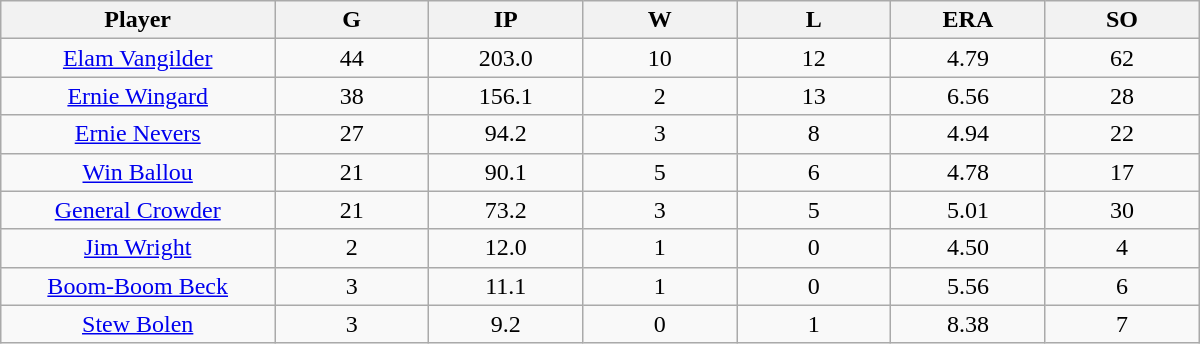<table class="wikitable sortable">
<tr>
<th bgcolor="#DDDDFF" width="16%">Player</th>
<th bgcolor="#DDDDFF" width="9%">G</th>
<th bgcolor="#DDDDFF" width="9%">IP</th>
<th bgcolor="#DDDDFF" width="9%">W</th>
<th bgcolor="#DDDDFF" width="9%">L</th>
<th bgcolor="#DDDDFF" width="9%">ERA</th>
<th bgcolor="#DDDDFF" width="9%">SO</th>
</tr>
<tr align="center">
<td><a href='#'>Elam Vangilder</a></td>
<td>44</td>
<td>203.0</td>
<td>10</td>
<td>12</td>
<td>4.79</td>
<td>62</td>
</tr>
<tr align="center">
<td><a href='#'>Ernie Wingard</a></td>
<td>38</td>
<td>156.1</td>
<td>2</td>
<td>13</td>
<td>6.56</td>
<td>28</td>
</tr>
<tr align="center">
<td><a href='#'>Ernie Nevers</a></td>
<td>27</td>
<td>94.2</td>
<td>3</td>
<td>8</td>
<td>4.94</td>
<td>22</td>
</tr>
<tr align="center">
<td><a href='#'>Win Ballou</a></td>
<td>21</td>
<td>90.1</td>
<td>5</td>
<td>6</td>
<td>4.78</td>
<td>17</td>
</tr>
<tr align="center">
<td><a href='#'>General Crowder</a></td>
<td>21</td>
<td>73.2</td>
<td>3</td>
<td>5</td>
<td>5.01</td>
<td>30</td>
</tr>
<tr align="center">
<td><a href='#'>Jim Wright</a></td>
<td>2</td>
<td>12.0</td>
<td>1</td>
<td>0</td>
<td>4.50</td>
<td>4</td>
</tr>
<tr align="center">
<td><a href='#'>Boom-Boom Beck</a></td>
<td>3</td>
<td>11.1</td>
<td>1</td>
<td>0</td>
<td>5.56</td>
<td>6</td>
</tr>
<tr align="center">
<td><a href='#'>Stew Bolen</a></td>
<td>3</td>
<td>9.2</td>
<td>0</td>
<td>1</td>
<td>8.38</td>
<td>7</td>
</tr>
</table>
